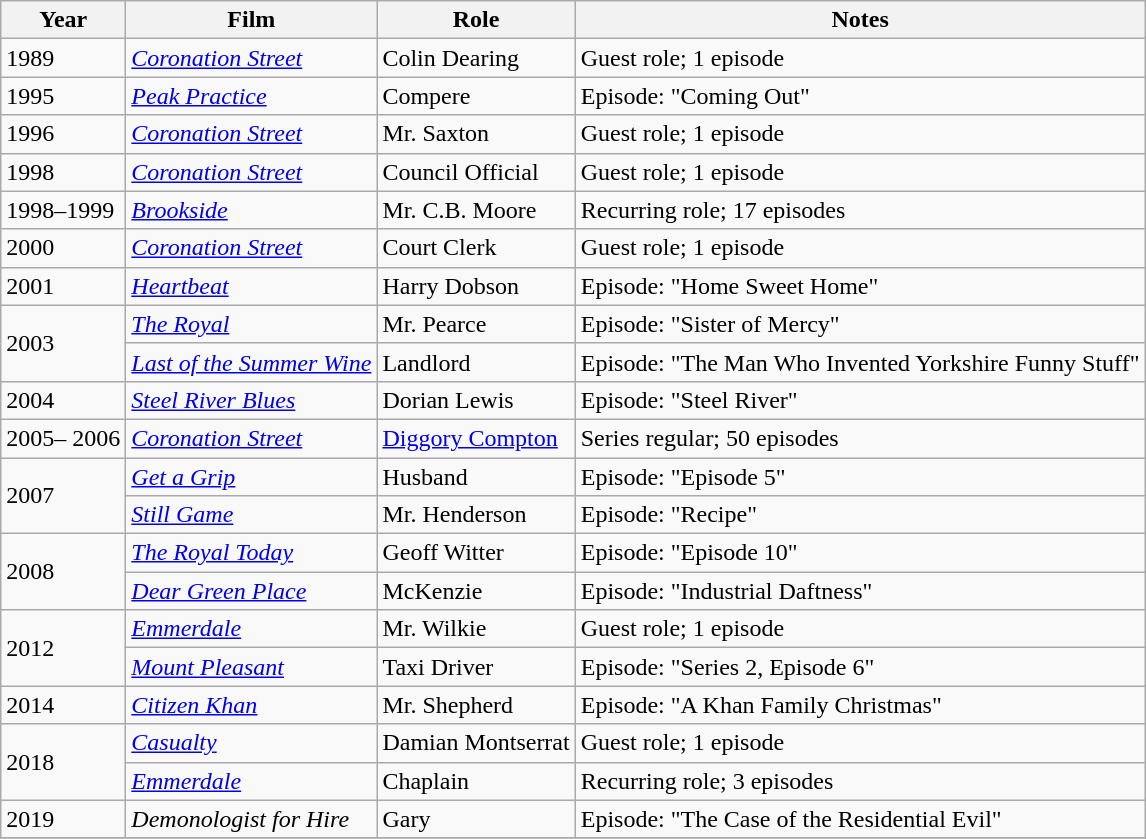<table class="wikitable">
<tr>
<th>Year</th>
<th>Film</th>
<th>Role</th>
<th>Notes</th>
</tr>
<tr>
<td>1989</td>
<td><em><a href='#'>Coronation Street</a></em></td>
<td>Colin Dearing</td>
<td>Guest role; 1 episode</td>
</tr>
<tr>
<td>1995</td>
<td><em><a href='#'>Peak Practice</a></em></td>
<td>Compere</td>
<td>Episode: "Coming Out"</td>
</tr>
<tr>
<td>1996</td>
<td><em><a href='#'>Coronation Street</a></em></td>
<td>Mr. Saxton</td>
<td>Guest role; 1 episode</td>
</tr>
<tr>
<td>1998</td>
<td><em><a href='#'>Coronation Street</a></em></td>
<td>Council Official</td>
<td>Guest role; 1 episode</td>
</tr>
<tr>
<td>1998–1999</td>
<td><em><a href='#'>Brookside</a></em></td>
<td>Mr. C.B. Moore</td>
<td>Recurring role; 17 episodes</td>
</tr>
<tr>
<td>2000</td>
<td><em><a href='#'>Coronation Street</a></em></td>
<td>Court Clerk</td>
<td>Guest role; 1 episode</td>
</tr>
<tr>
<td>2001</td>
<td><em><a href='#'>Heartbeat</a></em></td>
<td>Harry Dobson</td>
<td>Episode: "Home Sweet Home"</td>
</tr>
<tr>
<td rowspan="2">2003</td>
<td><em><a href='#'>The Royal</a></em></td>
<td>Mr. Pearce</td>
<td>Episode: "Sister of Mercy"</td>
</tr>
<tr>
<td><em><a href='#'>Last of the Summer Wine</a></em></td>
<td>Landlord</td>
<td>Episode: "The Man Who Invented Yorkshire Funny Stuff"</td>
</tr>
<tr>
<td>2004</td>
<td><em><a href='#'>Steel River Blues</a></em></td>
<td>Dorian Lewis</td>
<td>Episode: "Steel River"</td>
</tr>
<tr>
<td>2005– 2006</td>
<td><em><a href='#'>Coronation Street</a></em></td>
<td><a href='#'>Diggory Compton</a></td>
<td>Series regular; 50 episodes</td>
</tr>
<tr>
<td rowspan="2">2007</td>
<td><em><a href='#'>Get a Grip</a></em></td>
<td>Husband</td>
<td>Episode: "Episode 5"</td>
</tr>
<tr>
<td><em><a href='#'>Still Game</a></em></td>
<td>Mr. Henderson</td>
<td>Episode: "Recipe"</td>
</tr>
<tr>
<td rowspan="2">2008</td>
<td><em><a href='#'>The Royal Today</a></em></td>
<td>Geoff Witter</td>
<td>Episode: "Episode 10"</td>
</tr>
<tr>
<td><em><a href='#'>Dear Green Place</a></em></td>
<td>McKenzie</td>
<td>Episode: "Industrial Daftness"</td>
</tr>
<tr>
<td rowspan="2">2012</td>
<td><em><a href='#'>Emmerdale</a></em></td>
<td>Mr. Wilkie</td>
<td>Guest role; 1 episode</td>
</tr>
<tr>
<td><em><a href='#'>Mount Pleasant</a></em></td>
<td>Taxi Driver</td>
<td>Episode: "Series 2, Episode 6"</td>
</tr>
<tr>
<td>2014</td>
<td><em><a href='#'>Citizen Khan</a></em></td>
<td>Mr. Shepherd</td>
<td>Episode: "A Khan Family Christmas"</td>
</tr>
<tr>
<td rowspan="2">2018</td>
<td><em><a href='#'>Casualty</a></em></td>
<td>Damian Montserrat</td>
<td>Guest role; 1 episode</td>
</tr>
<tr>
<td><em><a href='#'>Emmerdale</a></em></td>
<td>Chaplain</td>
<td>Recurring role; 3 episodes</td>
</tr>
<tr>
<td>2019</td>
<td><em>Demonologist for Hire</em></td>
<td>Gary</td>
<td>Episode: "The Case of the Residential Evil"</td>
</tr>
<tr>
</tr>
</table>
